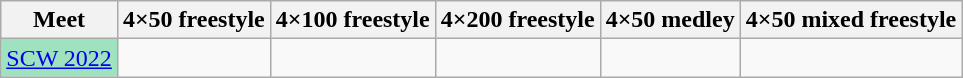<table class="sortable wikitable">
<tr>
<th>Meet</th>
<th class="unsortable">4×50 freestyle</th>
<th class="unsortable">4×100 freestyle</th>
<th class="unsortable">4×200 freestyle</th>
<th class="unsortable">4×50 medley</th>
<th class="unsortable">4×50 mixed freestyle</th>
</tr>
<tr>
<td style="background:#9fe2bf"><a href='#'>SCW 2022</a></td>
<td align="center"></td>
<td align="center"></td>
<td align="center"></td>
<td align="center"></td>
<td align="center"></td>
</tr>
</table>
